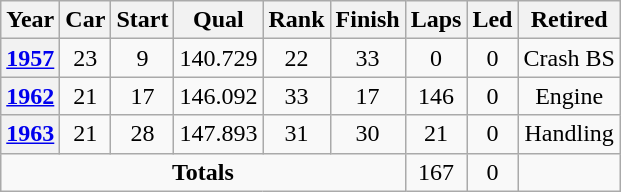<table class="wikitable" style="text-align:center">
<tr>
<th>Year</th>
<th>Car</th>
<th>Start</th>
<th>Qual</th>
<th>Rank</th>
<th>Finish</th>
<th>Laps</th>
<th>Led</th>
<th>Retired</th>
</tr>
<tr>
<th><a href='#'>1957</a></th>
<td>23</td>
<td>9</td>
<td>140.729</td>
<td>22</td>
<td>33</td>
<td>0</td>
<td>0</td>
<td>Crash BS</td>
</tr>
<tr>
<th><a href='#'>1962</a></th>
<td>21</td>
<td>17</td>
<td>146.092</td>
<td>33</td>
<td>17</td>
<td>146</td>
<td>0</td>
<td>Engine</td>
</tr>
<tr>
<th><a href='#'>1963</a></th>
<td>21</td>
<td>28</td>
<td>147.893</td>
<td>31</td>
<td>30</td>
<td>21</td>
<td>0</td>
<td>Handling</td>
</tr>
<tr>
<td colspan=6><strong>Totals</strong></td>
<td>167</td>
<td>0</td>
<td></td>
</tr>
</table>
